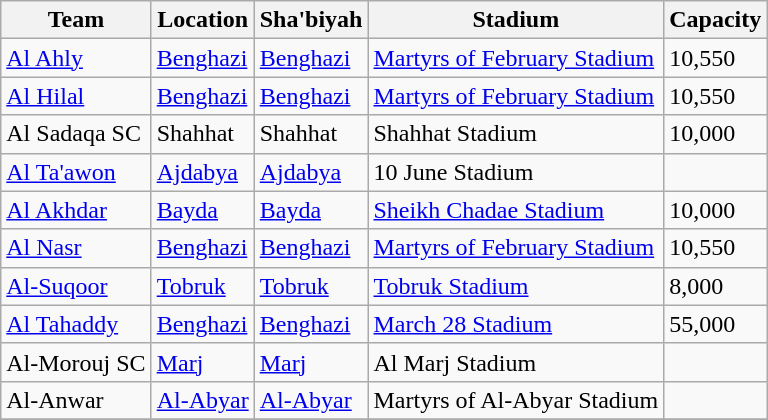<table class="wikitable sortable">
<tr>
<th>Team</th>
<th>Location</th>
<th>Sha'biyah</th>
<th>Stadium</th>
<th>Capacity</th>
</tr>
<tr>
<td><a href='#'>Al Ahly</a></td>
<td><a href='#'>Benghazi</a></td>
<td><a href='#'>Benghazi</a></td>
<td><a href='#'>Martyrs of February Stadium</a></td>
<td>10,550</td>
</tr>
<tr>
<td><a href='#'>Al Hilal</a></td>
<td><a href='#'>Benghazi</a></td>
<td><a href='#'>Benghazi</a></td>
<td><a href='#'>Martyrs of February Stadium</a></td>
<td>10,550</td>
</tr>
<tr>
<td>Al Sadaqa SC</td>
<td>Shahhat</td>
<td>Shahhat</td>
<td>Shahhat Stadium</td>
<td>10,000</td>
</tr>
<tr>
<td><a href='#'>Al Ta'awon</a></td>
<td><a href='#'>Ajdabya</a></td>
<td><a href='#'>Ajdabya</a></td>
<td>10 June Stadium</td>
<td></td>
</tr>
<tr>
<td><a href='#'>Al Akhdar</a></td>
<td><a href='#'>Bayda</a></td>
<td><a href='#'>Bayda</a></td>
<td><a href='#'>Sheikh Chadae Stadium</a></td>
<td>10,000</td>
</tr>
<tr>
<td><a href='#'>Al Nasr</a></td>
<td><a href='#'>Benghazi</a></td>
<td><a href='#'>Benghazi</a></td>
<td><a href='#'>Martyrs of February Stadium</a></td>
<td>10,550</td>
</tr>
<tr>
<td><a href='#'>Al-Suqoor</a></td>
<td><a href='#'>Tobruk</a></td>
<td><a href='#'>Tobruk</a></td>
<td><a href='#'>Tobruk Stadium</a></td>
<td>8,000</td>
</tr>
<tr>
<td><a href='#'>Al Tahaddy</a></td>
<td><a href='#'>Benghazi</a></td>
<td><a href='#'>Benghazi</a></td>
<td><a href='#'>March 28 Stadium</a></td>
<td>55,000</td>
</tr>
<tr>
<td>Al-Morouj SC</td>
<td><a href='#'>Marj</a></td>
<td><a href='#'>Marj</a></td>
<td>Al Marj Stadium</td>
<td></td>
</tr>
<tr>
<td>Al-Anwar</td>
<td><a href='#'>Al-Abyar</a></td>
<td><a href='#'>Al-Abyar</a></td>
<td>Martyrs of Al-Abyar Stadium</td>
<td></td>
</tr>
<tr>
</tr>
</table>
